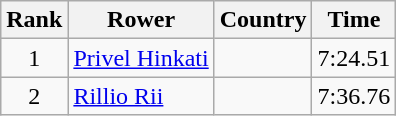<table class="wikitable" style="text-align:center">
<tr>
<th>Rank</th>
<th>Rower</th>
<th>Country</th>
<th>Time</th>
</tr>
<tr>
<td>1</td>
<td align="left"><a href='#'>Privel Hinkati</a></td>
<td align="left"></td>
<td>7:24.51</td>
</tr>
<tr>
<td>2</td>
<td align="left"><a href='#'>Rillio Rii</a></td>
<td align="left"></td>
<td>7:36.76</td>
</tr>
</table>
